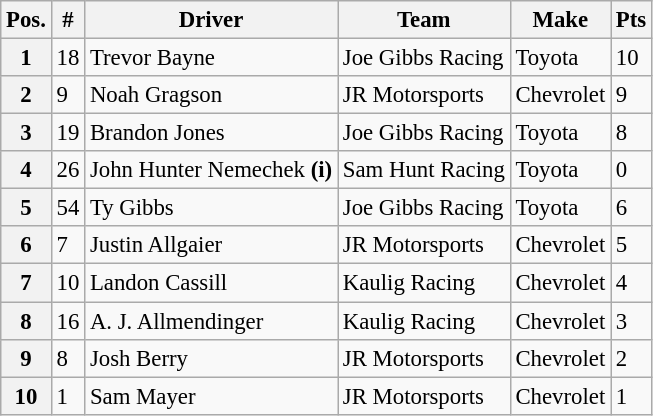<table class="wikitable" style="font-size:95%">
<tr>
<th>Pos.</th>
<th>#</th>
<th>Driver</th>
<th>Team</th>
<th>Make</th>
<th>Pts</th>
</tr>
<tr>
<th>1</th>
<td>18</td>
<td>Trevor Bayne</td>
<td>Joe Gibbs Racing</td>
<td>Toyota</td>
<td>10</td>
</tr>
<tr>
<th>2</th>
<td>9</td>
<td>Noah Gragson</td>
<td>JR Motorsports</td>
<td>Chevrolet</td>
<td>9</td>
</tr>
<tr>
<th>3</th>
<td>19</td>
<td>Brandon Jones</td>
<td>Joe Gibbs Racing</td>
<td>Toyota</td>
<td>8</td>
</tr>
<tr>
<th>4</th>
<td>26</td>
<td>John Hunter Nemechek <strong>(i)</strong></td>
<td>Sam Hunt Racing</td>
<td>Toyota</td>
<td>0</td>
</tr>
<tr>
<th>5</th>
<td>54</td>
<td>Ty Gibbs</td>
<td>Joe Gibbs Racing</td>
<td>Toyota</td>
<td>6</td>
</tr>
<tr>
<th>6</th>
<td>7</td>
<td>Justin Allgaier</td>
<td>JR Motorsports</td>
<td>Chevrolet</td>
<td>5</td>
</tr>
<tr>
<th>7</th>
<td>10</td>
<td>Landon Cassill</td>
<td>Kaulig Racing</td>
<td>Chevrolet</td>
<td>4</td>
</tr>
<tr>
<th>8</th>
<td>16</td>
<td>A. J. Allmendinger</td>
<td>Kaulig Racing</td>
<td>Chevrolet</td>
<td>3</td>
</tr>
<tr>
<th>9</th>
<td>8</td>
<td>Josh Berry</td>
<td>JR Motorsports</td>
<td>Chevrolet</td>
<td>2</td>
</tr>
<tr>
<th>10</th>
<td>1</td>
<td>Sam Mayer</td>
<td>JR Motorsports</td>
<td>Chevrolet</td>
<td>1</td>
</tr>
</table>
